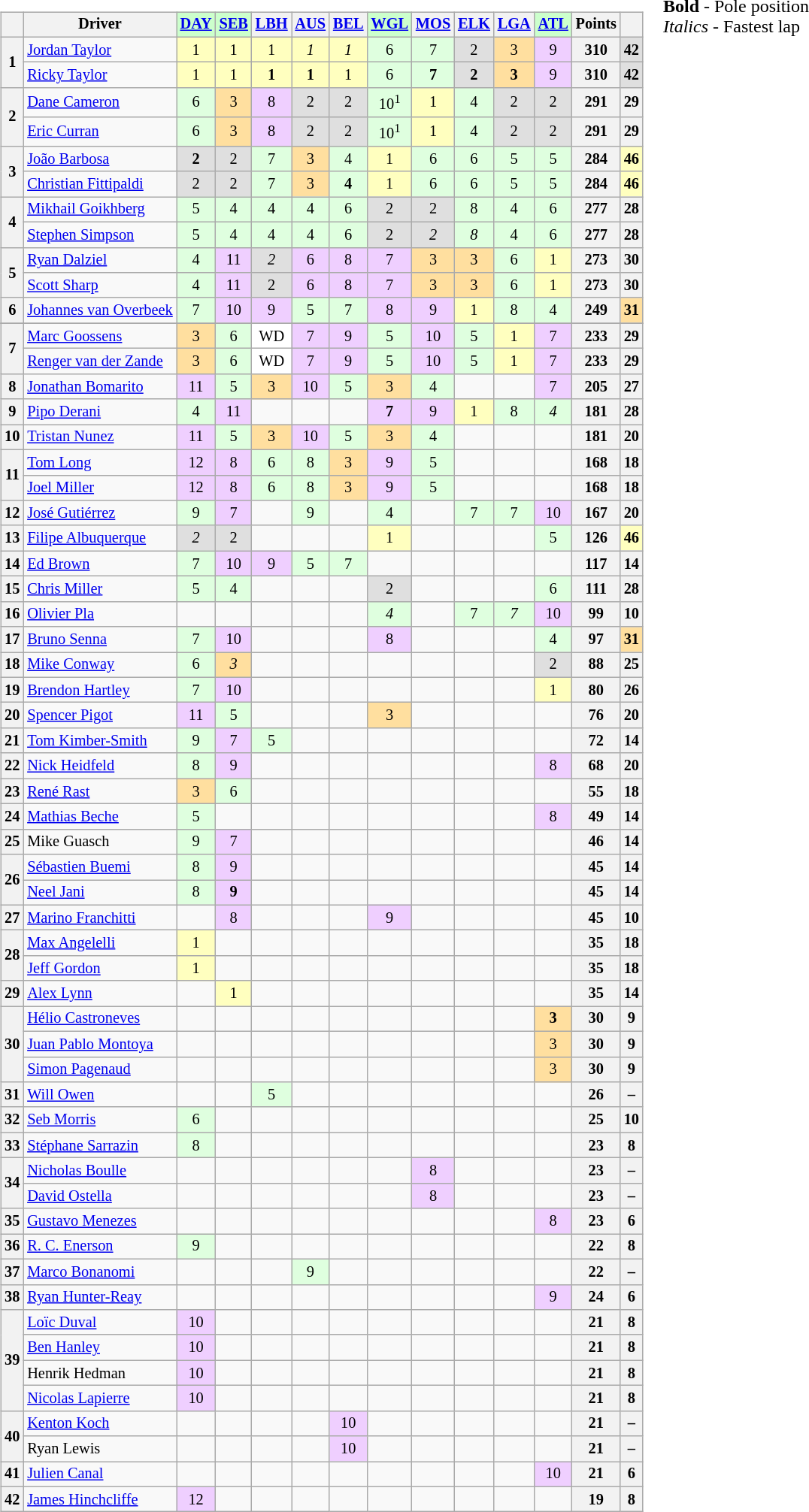<table>
<tr>
<td><br><table class="wikitable" style="font-size:85%; text-align:center">
<tr style="background:#f9f9f9; vertical-align:top;">
<th valign=middle></th>
<th valign=middle>Driver</th>
<td style="background:#ccffcc;"><strong><a href='#'>DAY</a></strong></td>
<td style="background:#ccffcc;"><strong><a href='#'>SEB</a></strong></td>
<th><a href='#'>LBH</a></th>
<th><a href='#'>AUS</a></th>
<th><a href='#'>BEL</a></th>
<td style="background:#ccffcc;"><strong><a href='#'>WGL</a></strong></td>
<th><a href='#'>MOS</a></th>
<th><a href='#'>ELK</a></th>
<th><a href='#'>LGA</a></th>
<td style="background:#ccffcc;"><strong><a href='#'>ATL</a></strong></td>
<th valign=middle>Points</th>
<th valign=middle></th>
</tr>
<tr>
<th rowspan=2>1</th>
<td align=left> <a href='#'>Jordan Taylor</a></td>
<td style="background:#ffffbf;">1</td>
<td style="background:#ffffbf;">1</td>
<td style="background:#ffffbf;">1</td>
<td style="background:#ffffbf;"><em>1</em></td>
<td style="background:#ffffbf;"><em>1</em></td>
<td style="background:#dfffdf;">6</td>
<td style="background:#dfffdf;">7</td>
<td style="background:#dfdfdf;">2</td>
<td style="background:#ffdf9f;">3</td>
<td style="background:#efcfff;">9</td>
<th>310</th>
<th style="background:#dfdfdf;">42</th>
</tr>
<tr>
<td align=left> <a href='#'>Ricky Taylor</a></td>
<td style="background:#ffffbf;">1</td>
<td style="background:#ffffbf;">1</td>
<td style="background:#ffffbf;"><strong>1</strong></td>
<td style="background:#ffffbf;"><strong>1</strong></td>
<td style="background:#ffffbf;">1</td>
<td style="background:#dfffdf;">6</td>
<td style="background:#dfffdf;"><strong>7</strong></td>
<td style="background:#dfdfdf;"><strong>2</strong></td>
<td style="background:#ffdf9f;"><strong>3</strong></td>
<td style="background:#efcfff;">9</td>
<th>310</th>
<th style="background:#dfdfdf;">42</th>
</tr>
<tr>
<th rowspan=2>2</th>
<td align=left> <a href='#'>Dane Cameron</a></td>
<td style="background:#dfffdf;">6</td>
<td style="background:#ffdf9f;">3</td>
<td style="background:#efcfff;">8</td>
<td style="background:#dfdfdf;">2</td>
<td style="background:#dfdfdf;">2</td>
<td style="background:#dfffdf;">10<sup>1</sup></td>
<td style="background:#ffffbf;">1</td>
<td style="background:#dfffdf;">4</td>
<td style="background:#dfdfdf;">2</td>
<td style="background:#dfdfdf;">2</td>
<th>291</th>
<th>29</th>
</tr>
<tr>
<td align=left> <a href='#'>Eric Curran</a></td>
<td style="background:#dfffdf;">6</td>
<td style="background:#ffdf9f;">3</td>
<td style="background:#efcfff;">8</td>
<td style="background:#dfdfdf;">2</td>
<td style="background:#dfdfdf;">2</td>
<td style="background:#dfffdf;">10<sup>1</sup></td>
<td style="background:#ffffbf;">1</td>
<td style="background:#dfffdf;">4</td>
<td style="background:#dfdfdf;">2</td>
<td style="background:#dfdfdf;">2</td>
<th>291</th>
<th>29</th>
</tr>
<tr>
<th rowspan=2>3</th>
<td align=left> <a href='#'>João Barbosa</a></td>
<td style="background:#dfdfdf;"><strong>2</strong></td>
<td style="background:#dfdfdf;">2</td>
<td style="background:#dfffdf;">7</td>
<td style="background:#ffdf9f;">3</td>
<td style="background:#dfffdf;">4</td>
<td style="background:#ffffbf;">1</td>
<td style="background:#dfffdf;">6</td>
<td style="background:#dfffdf;">6</td>
<td style="background:#dfffdf;">5</td>
<td style="background:#dfffdf;">5</td>
<th>284</th>
<th style="background:#ffffbf;">46</th>
</tr>
<tr>
<td align=left> <a href='#'>Christian Fittipaldi</a></td>
<td style="background:#dfdfdf;">2</td>
<td style="background:#dfdfdf;">2</td>
<td style="background:#dfffdf;">7</td>
<td style="background:#ffdf9f;">3</td>
<td style="background:#dfffdf;"><strong>4</strong></td>
<td style="background:#ffffbf;">1</td>
<td style="background:#dfffdf;">6</td>
<td style="background:#dfffdf;">6</td>
<td style="background:#dfffdf;">5</td>
<td style="background:#dfffdf;">5</td>
<th>284</th>
<th style="background:#ffffbf;">46</th>
</tr>
<tr>
<th rowspan=2>4</th>
<td align=left> <a href='#'>Mikhail Goikhberg</a></td>
<td style="background:#dfffdf;">5</td>
<td style="background:#dfffdf;">4</td>
<td style="background:#dfffdf;">4</td>
<td style="background:#dfffdf;">4</td>
<td style="background:#dfffdf;">6</td>
<td style="background:#dfdfdf;">2</td>
<td style="background:#dfdfdf;">2</td>
<td style="background:#dfffdf;">8</td>
<td style="background:#dfffdf;">4</td>
<td style="background:#dfffdf;">6</td>
<th>277</th>
<th>28</th>
</tr>
<tr>
<td align=left> <a href='#'>Stephen Simpson</a></td>
<td style="background:#dfffdf;">5</td>
<td style="background:#dfffdf;">4</td>
<td style="background:#dfffdf;">4</td>
<td style="background:#dfffdf;">4</td>
<td style="background:#dfffdf;">6</td>
<td style="background:#dfdfdf;">2</td>
<td style="background:#dfdfdf;"><em>2</em></td>
<td style="background:#dfffdf;"><em>8</em></td>
<td style="background:#dfffdf;">4</td>
<td style="background:#dfffdf;">6</td>
<th>277</th>
<th>28</th>
</tr>
<tr>
<th rowspan=2>5</th>
<td align=left> <a href='#'>Ryan Dalziel</a></td>
<td style="background:#dfffdf;">4</td>
<td style="background:#efcfff;">11</td>
<td style="background:#dfdfdf;"><em>2</em></td>
<td style="background:#efcfff;">6</td>
<td style="background:#efcfff;">8</td>
<td style="background:#efcfff;">7</td>
<td style="background:#ffdf9f;">3</td>
<td style="background:#ffdf9f;">3</td>
<td style="background:#dfffdf;">6</td>
<td style="background:#ffffbf;">1</td>
<th>273</th>
<th>30</th>
</tr>
<tr>
<td align=left> <a href='#'>Scott Sharp</a></td>
<td style="background:#dfffdf;">4</td>
<td style="background:#efcfff;">11</td>
<td style="background:#dfdfdf;">2</td>
<td style="background:#efcfff;">6</td>
<td style="background:#efcfff;">8</td>
<td style="background:#efcfff;">7</td>
<td style="background:#ffdf9f;">3</td>
<td style="background:#ffdf9f;">3</td>
<td style="background:#dfffdf;">6</td>
<td style="background:#ffffbf;">1</td>
<th>273</th>
<th>30</th>
</tr>
<tr>
<th>6</th>
<td align=left> <a href='#'>Johannes van Overbeek</a></td>
<td style="background:#dfffdf;">7</td>
<td style="background:#efcfff;">10</td>
<td style="background:#efcfff;">9</td>
<td style="background:#dfffdf;">5</td>
<td style="background:#dfffdf;">7</td>
<td style="background:#efcfff;">8</td>
<td style="background:#efcfff;">9</td>
<td style="background:#ffffbf;">1</td>
<td style="background:#dfffdf;">8</td>
<td style="background:#dfffdf;">4</td>
<th>249</th>
<th style="background:#ffdf9f;">31</th>
</tr>
<tr>
</tr>
<tr>
<th rowspan=2>7</th>
<td align=left> <a href='#'>Marc Goossens</a></td>
<td style="background:#ffdf9f;">3</td>
<td style="background:#dfffdf;">6</td>
<td style="background:#ffffff;">WD</td>
<td style="background:#efcfff;">7</td>
<td style="background:#efcfff;">9</td>
<td style="background:#dfffdf;">5</td>
<td style="background:#efcfff;">10</td>
<td style="background:#dfffdf;">5</td>
<td style="background:#ffffbf;">1</td>
<td style="background:#efcfff;">7</td>
<th>233</th>
<th>29</th>
</tr>
<tr>
<td align=left> <a href='#'>Renger van der Zande</a></td>
<td style="background:#ffdf9f;">3</td>
<td style="background:#dfffdf;">6</td>
<td style="background:#ffffff;">WD</td>
<td style="background:#efcfff;">7</td>
<td style="background:#efcfff;">9</td>
<td style="background:#dfffdf;">5</td>
<td style="background:#efcfff;">10</td>
<td style="background:#dfffdf;">5</td>
<td style="background:#ffffbf;">1</td>
<td style="background:#efcfff;">7</td>
<th>233</th>
<th>29</th>
</tr>
<tr>
<th>8</th>
<td align=left> <a href='#'>Jonathan Bomarito</a></td>
<td style="background:#efcfff;">11</td>
<td style="background:#dfffdf;">5</td>
<td style="background:#ffdf9f;">3</td>
<td style="background:#efcfff;">10</td>
<td style="background:#dfffdf;">5</td>
<td style="background:#ffdf9f;">3</td>
<td style="background:#dfffdf;">4</td>
<td></td>
<td></td>
<td style="background:#efcfff;">7</td>
<th>205</th>
<th>27</th>
</tr>
<tr>
<th>9</th>
<td align=left> <a href='#'>Pipo Derani</a></td>
<td style="background:#dfffdf;">4</td>
<td style="background:#efcfff;">11</td>
<td></td>
<td></td>
<td></td>
<td style="background:#efcfff;"><strong>7</strong></td>
<td style="background:#efcfff;">9</td>
<td style="background:#ffffbf;">1</td>
<td style="background:#dfffdf;">8</td>
<td style="background:#dfffdf;"><em>4</em></td>
<th>181</th>
<th>28</th>
</tr>
<tr>
<th>10</th>
<td align=left> <a href='#'>Tristan Nunez</a></td>
<td style="background:#efcfff;">11</td>
<td style="background:#dfffdf;">5</td>
<td style="background:#ffdf9f;">3</td>
<td style="background:#efcfff;">10</td>
<td style="background:#dfffdf;">5</td>
<td style="background:#ffdf9f;">3</td>
<td style="background:#dfffdf;">4</td>
<td></td>
<td></td>
<td></td>
<th>181</th>
<th>20</th>
</tr>
<tr>
<th rowspan=2>11</th>
<td align=left> <a href='#'>Tom Long</a></td>
<td style="background:#efcfff;">12</td>
<td style="background:#efcfff;">8</td>
<td style="background:#dfffdf;">6</td>
<td style="background:#dfffdf;">8</td>
<td style="background:#ffdf9f;">3</td>
<td style="background:#efcfff;">9</td>
<td style="background:#dfffdf;">5</td>
<td></td>
<td></td>
<td></td>
<th>168</th>
<th>18</th>
</tr>
<tr>
<td align=left> <a href='#'>Joel Miller</a></td>
<td style="background:#efcfff;">12</td>
<td style="background:#efcfff;">8</td>
<td style="background:#dfffdf;">6</td>
<td style="background:#dfffdf;">8</td>
<td style="background:#ffdf9f;">3</td>
<td style="background:#efcfff;">9</td>
<td style="background:#dfffdf;">5</td>
<td></td>
<td></td>
<td></td>
<th>168</th>
<th>18</th>
</tr>
<tr>
<th>12</th>
<td align=left> <a href='#'>José Gutiérrez</a></td>
<td style="background:#dfffdf;">9</td>
<td style="background:#efcfff;">7</td>
<td></td>
<td style="background:#dfffdf;">9</td>
<td></td>
<td style="background:#dfffdf;">4</td>
<td></td>
<td style="background:#dfffdf;">7</td>
<td style="background:#dfffdf;">7</td>
<td style="background:#efcfff;">10</td>
<th>167</th>
<th>20</th>
</tr>
<tr>
<th>13</th>
<td align=left> <a href='#'>Filipe Albuquerque</a></td>
<td style="background:#dfdfdf;"><em>2</em></td>
<td style="background:#dfdfdf;">2</td>
<td></td>
<td></td>
<td></td>
<td style="background:#ffffbf;">1</td>
<td></td>
<td></td>
<td></td>
<td style="background:#dfffdf;">5</td>
<th>126</th>
<th style="background:#ffffbf;">46</th>
</tr>
<tr>
<th>14</th>
<td align=left> <a href='#'>Ed Brown</a></td>
<td style="background:#dfffdf;">7</td>
<td style="background:#efcfff;">10</td>
<td style="background:#efcfff;">9</td>
<td style="background:#dfffdf;">5</td>
<td style="background:#dfffdf;">7</td>
<td></td>
<td></td>
<td></td>
<td></td>
<td></td>
<th>117</th>
<th>14</th>
</tr>
<tr>
<th>15</th>
<td align=left> <a href='#'>Chris Miller</a></td>
<td style="background:#dfffdf;">5</td>
<td style="background:#dfffdf;">4</td>
<td></td>
<td></td>
<td></td>
<td style="background:#dfdfdf;">2</td>
<td></td>
<td></td>
<td></td>
<td style="background:#dfffdf;">6</td>
<th>111</th>
<th>28</th>
</tr>
<tr>
<th>16</th>
<td align=left> <a href='#'>Olivier Pla</a></td>
<td></td>
<td></td>
<td></td>
<td></td>
<td></td>
<td style="background:#dfffdf;"><em>4</em></td>
<td></td>
<td style="background:#dfffdf;">7</td>
<td style="background:#dfffdf;"><em>7</em></td>
<td style="background:#efcfff;">10</td>
<th>99</th>
<th>10</th>
</tr>
<tr>
<th>17</th>
<td align=left> <a href='#'>Bruno Senna</a></td>
<td style="background:#dfffdf;">7</td>
<td style="background:#efcfff;">10</td>
<td></td>
<td></td>
<td></td>
<td style="background:#efcfff;">8</td>
<td></td>
<td></td>
<td></td>
<td style="background:#dfffdf;">4</td>
<th>97</th>
<th style="background:#ffdf9f;">31</th>
</tr>
<tr>
<th>18</th>
<td align=left> <a href='#'>Mike Conway</a></td>
<td style="background:#dfffdf;">6</td>
<td style="background:#ffdf9f;"><em>3</em></td>
<td></td>
<td></td>
<td></td>
<td></td>
<td></td>
<td></td>
<td></td>
<td style="background:#dfdfdf;">2</td>
<th>88</th>
<th>25</th>
</tr>
<tr>
<th>19</th>
<td align=left> <a href='#'>Brendon Hartley</a></td>
<td style="background:#dfffdf;">7</td>
<td style="background:#efcfff;">10</td>
<td></td>
<td></td>
<td></td>
<td></td>
<td></td>
<td></td>
<td></td>
<td style="background:#ffffbf;">1</td>
<th>80</th>
<th>26</th>
</tr>
<tr>
<th>20</th>
<td align=left> <a href='#'>Spencer Pigot</a></td>
<td style="background:#efcfff;">11</td>
<td style="background:#dfffdf;">5</td>
<td></td>
<td></td>
<td></td>
<td style="background:#ffdf9f;">3</td>
<td></td>
<td></td>
<td></td>
<td></td>
<th>76</th>
<th>20</th>
</tr>
<tr>
<th>21</th>
<td align=left> <a href='#'>Tom Kimber-Smith</a></td>
<td style="background:#dfffdf;">9</td>
<td style="background:#efcfff;">7</td>
<td style="background:#dfffdf;">5</td>
<td></td>
<td></td>
<td></td>
<td></td>
<td></td>
<td></td>
<td></td>
<th>72</th>
<th>14</th>
</tr>
<tr>
<th>22</th>
<td align=left> <a href='#'>Nick Heidfeld</a></td>
<td style="background:#dfffdf;">8</td>
<td style="background:#efcfff;">9</td>
<td></td>
<td></td>
<td></td>
<td></td>
<td></td>
<td></td>
<td></td>
<td style="background:#efcfff;">8</td>
<th>68</th>
<th>20</th>
</tr>
<tr>
<th>23</th>
<td align=left> <a href='#'>René Rast</a></td>
<td style="background:#ffdf9f;">3</td>
<td style="background:#dfffdf;">6</td>
<td></td>
<td></td>
<td></td>
<td></td>
<td></td>
<td></td>
<td></td>
<td></td>
<th>55</th>
<th>18</th>
</tr>
<tr>
<th>24</th>
<td align=left> <a href='#'>Mathias Beche</a></td>
<td style="background:#dfffdf;">5</td>
<td></td>
<td></td>
<td></td>
<td></td>
<td></td>
<td></td>
<td></td>
<td></td>
<td style="background:#efcfff;">8</td>
<th>49</th>
<th>14</th>
</tr>
<tr>
<th>25</th>
<td align=left> Mike Guasch</td>
<td style="background:#dfffdf;">9</td>
<td style="background:#efcfff;">7</td>
<td></td>
<td></td>
<td></td>
<td></td>
<td></td>
<td></td>
<td></td>
<td></td>
<th>46</th>
<th>14</th>
</tr>
<tr>
<th rowspan=2>26</th>
<td align=left> <a href='#'>Sébastien Buemi</a></td>
<td style="background:#dfffdf;">8</td>
<td style="background:#efcfff;">9</td>
<td></td>
<td></td>
<td></td>
<td></td>
<td></td>
<td></td>
<td></td>
<td></td>
<th>45</th>
<th>14</th>
</tr>
<tr>
<td align=left> <a href='#'>Neel Jani</a></td>
<td style="background:#dfffdf;">8</td>
<td style="background:#efcfff;"><strong>9</strong></td>
<td></td>
<td></td>
<td></td>
<td></td>
<td></td>
<td></td>
<td></td>
<td></td>
<th>45</th>
<th>14</th>
</tr>
<tr>
<th>27</th>
<td align=left> <a href='#'>Marino Franchitti</a></td>
<td></td>
<td style="background:#efcfff;">8</td>
<td></td>
<td></td>
<td></td>
<td style="background:#efcfff;">9</td>
<td></td>
<td></td>
<td></td>
<td></td>
<th>45</th>
<th>10</th>
</tr>
<tr>
<th rowspan=2>28</th>
<td align=left> <a href='#'>Max Angelelli</a></td>
<td style="background:#ffffbf;">1</td>
<td></td>
<td></td>
<td></td>
<td></td>
<td></td>
<td></td>
<td></td>
<td></td>
<td></td>
<th>35</th>
<th>18</th>
</tr>
<tr>
<td align=left> <a href='#'>Jeff Gordon</a></td>
<td style="background:#ffffbf;">1</td>
<td></td>
<td></td>
<td></td>
<td></td>
<td></td>
<td></td>
<td></td>
<td></td>
<td></td>
<th>35</th>
<th>18</th>
</tr>
<tr>
<th>29</th>
<td align=left> <a href='#'>Alex Lynn</a></td>
<td></td>
<td style="background:#ffffbf;">1</td>
<td></td>
<td></td>
<td></td>
<td></td>
<td></td>
<td></td>
<td></td>
<td></td>
<th>35</th>
<th>14</th>
</tr>
<tr>
<th rowspan=3>30</th>
<td align=left> <a href='#'>Hélio Castroneves</a></td>
<td></td>
<td></td>
<td></td>
<td></td>
<td></td>
<td></td>
<td></td>
<td></td>
<td></td>
<td style="background:#ffdf9f;"><strong>3</strong></td>
<th>30</th>
<th>9</th>
</tr>
<tr>
<td align=left> <a href='#'>Juan Pablo Montoya</a></td>
<td></td>
<td></td>
<td></td>
<td></td>
<td></td>
<td></td>
<td></td>
<td></td>
<td></td>
<td style="background:#ffdf9f;">3</td>
<th>30</th>
<th>9</th>
</tr>
<tr>
<td align=left> <a href='#'>Simon Pagenaud</a></td>
<td></td>
<td></td>
<td></td>
<td></td>
<td></td>
<td></td>
<td></td>
<td></td>
<td></td>
<td style="background:#ffdf9f;">3</td>
<th>30</th>
<th>9</th>
</tr>
<tr>
<th>31</th>
<td align=left> <a href='#'>Will Owen</a></td>
<td></td>
<td></td>
<td style="background:#dfffdf;">5</td>
<td></td>
<td></td>
<td></td>
<td></td>
<td></td>
<td></td>
<td></td>
<th>26</th>
<th>–</th>
</tr>
<tr>
<th>32</th>
<td align=left> <a href='#'>Seb Morris</a></td>
<td style="background:#dfffdf;">6</td>
<td></td>
<td></td>
<td></td>
<td></td>
<td></td>
<td></td>
<td></td>
<td></td>
<td></td>
<th>25</th>
<th>10</th>
</tr>
<tr>
<th>33</th>
<td align=left> <a href='#'>Stéphane Sarrazin</a></td>
<td style="background:#dfffdf;">8</td>
<td></td>
<td></td>
<td></td>
<td></td>
<td></td>
<td></td>
<td></td>
<td></td>
<td></td>
<th>23</th>
<th>8</th>
</tr>
<tr>
<th rowspan=2>34</th>
<td align=left> <a href='#'>Nicholas Boulle</a></td>
<td></td>
<td></td>
<td></td>
<td></td>
<td></td>
<td></td>
<td style="background:#efcfff;">8</td>
<td></td>
<td></td>
<td></td>
<th>23</th>
<th>–</th>
</tr>
<tr>
<td align=left> <a href='#'>David Ostella</a></td>
<td></td>
<td></td>
<td></td>
<td></td>
<td></td>
<td></td>
<td style="background:#efcfff;">8</td>
<td></td>
<td></td>
<td></td>
<th>23</th>
<th>–</th>
</tr>
<tr>
<th>35</th>
<td align=left> <a href='#'>Gustavo Menezes</a></td>
<td></td>
<td></td>
<td></td>
<td></td>
<td></td>
<td></td>
<td></td>
<td></td>
<td></td>
<td style="background:#efcfff;">8</td>
<th>23</th>
<th>6</th>
</tr>
<tr>
<th>36</th>
<td align=left> <a href='#'>R. C. Enerson</a></td>
<td style="background:#dfffdf;">9</td>
<td></td>
<td></td>
<td></td>
<td></td>
<td></td>
<td></td>
<td></td>
<td></td>
<td></td>
<th>22</th>
<th>8</th>
</tr>
<tr>
<th>37</th>
<td align=left> <a href='#'>Marco Bonanomi</a></td>
<td></td>
<td></td>
<td></td>
<td style="background:#dfffdf;">9</td>
<td></td>
<td></td>
<td></td>
<td></td>
<td></td>
<td></td>
<th>22</th>
<th>–</th>
</tr>
<tr>
<th>38</th>
<td align=left> <a href='#'>Ryan Hunter-Reay</a></td>
<td></td>
<td></td>
<td></td>
<td></td>
<td></td>
<td></td>
<td></td>
<td></td>
<td></td>
<td style="background:#efcfff;">9</td>
<th>24</th>
<th>6</th>
</tr>
<tr>
<th rowspan=4>39</th>
<td align=left> <a href='#'>Loïc Duval</a></td>
<td style="background:#efcfff;">10</td>
<td></td>
<td></td>
<td></td>
<td></td>
<td></td>
<td></td>
<td></td>
<td></td>
<td></td>
<th>21</th>
<th>8</th>
</tr>
<tr>
<td align=left> <a href='#'>Ben Hanley</a></td>
<td style="background:#efcfff;">10</td>
<td></td>
<td></td>
<td></td>
<td></td>
<td></td>
<td></td>
<td></td>
<td></td>
<td></td>
<th>21</th>
<th>8</th>
</tr>
<tr>
<td align=left> Henrik Hedman</td>
<td style="background:#efcfff;">10</td>
<td></td>
<td></td>
<td></td>
<td></td>
<td></td>
<td></td>
<td></td>
<td></td>
<td></td>
<th>21</th>
<th>8</th>
</tr>
<tr>
<td align=left> <a href='#'>Nicolas Lapierre</a></td>
<td style="background:#efcfff;">10</td>
<td></td>
<td></td>
<td></td>
<td></td>
<td></td>
<td></td>
<td></td>
<td></td>
<td></td>
<th>21</th>
<th>8</th>
</tr>
<tr>
<th rowspan=2>40</th>
<td align=left> <a href='#'>Kenton Koch</a></td>
<td></td>
<td></td>
<td></td>
<td></td>
<td style="background:#efcfff;">10</td>
<td></td>
<td></td>
<td></td>
<td></td>
<td></td>
<th>21</th>
<th>–</th>
</tr>
<tr>
<td align=left> Ryan Lewis</td>
<td></td>
<td></td>
<td></td>
<td></td>
<td style="background:#efcfff;">10</td>
<td></td>
<td></td>
<td></td>
<td></td>
<td></td>
<th>21</th>
<th>–</th>
</tr>
<tr>
<th>41</th>
<td align=left> <a href='#'>Julien Canal</a></td>
<td></td>
<td></td>
<td></td>
<td></td>
<td></td>
<td></td>
<td></td>
<td></td>
<td></td>
<td style="background:#efcfff;">10</td>
<th>21</th>
<th>6</th>
</tr>
<tr>
<th>42</th>
<td align=left> <a href='#'>James Hinchcliffe</a></td>
<td style="background:#efcfff;">12</td>
<td></td>
<td></td>
<td></td>
<td></td>
<td></td>
<td></td>
<td></td>
<td></td>
<td></td>
<th>19</th>
<th>8</th>
</tr>
</table>
</td>
<td valign="top"><br>
<span><strong>Bold</strong> - Pole position<br>
<em>Italics</em> - Fastest lap</span></td>
</tr>
</table>
